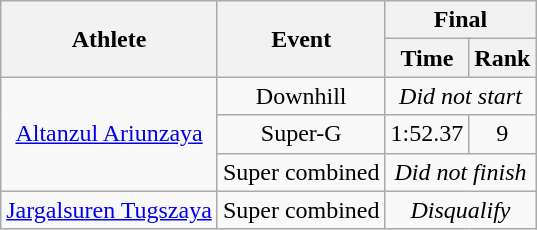<table class="wikitable" style="text-align:center;">
<tr>
<th rowspan="2">Athlete</th>
<th rowspan="2">Event</th>
<th colspan="2">Final</th>
</tr>
<tr>
<th>Time</th>
<th>Rank</th>
</tr>
<tr>
<td rowspan="3"><a href='#'>Altanzul Ariunzaya</a></td>
<td>Downhill</td>
<td colspan="2"><em>Did not start</em></td>
</tr>
<tr>
<td>Super-G</td>
<td>1:52.37</td>
<td>9</td>
</tr>
<tr>
<td>Super combined</td>
<td colspan="2"><em>Did not finish</em></td>
</tr>
<tr>
<td rowspan="2"><a href='#'>Jargalsuren Tugszaya</a></td>
<td>Super combined</td>
<td colspan="2"><em>Disqualify</em></td>
</tr>
</table>
